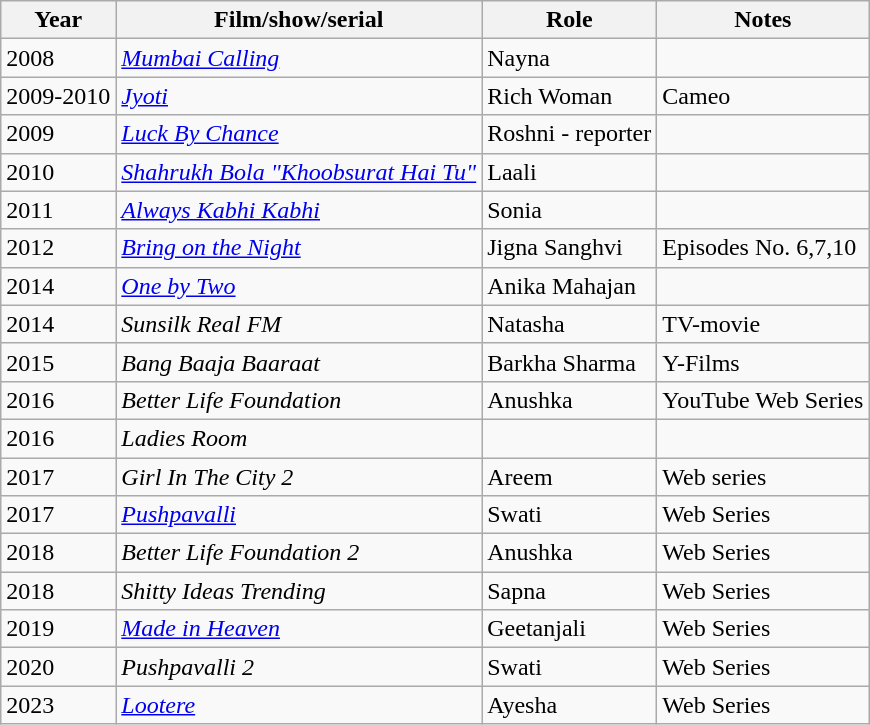<table class="wikitable sortable">
<tr>
<th>Year</th>
<th>Film/show/serial</th>
<th>Role</th>
<th>Notes</th>
</tr>
<tr>
<td>2008</td>
<td><em><a href='#'>Mumbai Calling</a></em></td>
<td>Nayna</td>
<td></td>
</tr>
<tr>
<td>2009-2010</td>
<td><em><a href='#'>Jyoti</a></em></td>
<td>Rich Woman</td>
<td>Cameo</td>
</tr>
<tr>
<td>2009</td>
<td><em><a href='#'>Luck By Chance</a></em></td>
<td>Roshni - reporter</td>
<td></td>
</tr>
<tr>
<td>2010</td>
<td><em><a href='#'>Shahrukh Bola "Khoobsurat Hai Tu"</a></em></td>
<td>Laali</td>
<td></td>
</tr>
<tr>
<td>2011</td>
<td><em><a href='#'>Always Kabhi Kabhi</a></em></td>
<td>Sonia</td>
<td></td>
</tr>
<tr>
<td>2012</td>
<td><em><a href='#'>Bring on the Night</a></em></td>
<td>Jigna Sanghvi</td>
<td>Episodes No. 6,7,10</td>
</tr>
<tr>
<td>2014</td>
<td><em><a href='#'>One by Two</a></em></td>
<td>Anika Mahajan</td>
<td></td>
</tr>
<tr>
<td>2014</td>
<td><em>Sunsilk Real FM</em></td>
<td>Natasha</td>
<td>TV-movie</td>
</tr>
<tr>
<td>2015</td>
<td><em>Bang Baaja Baaraat</em></td>
<td>Barkha Sharma</td>
<td>Y-Films</td>
</tr>
<tr>
<td>2016</td>
<td><em>Better Life Foundation</em></td>
<td>Anushka</td>
<td>YouTube Web Series</td>
</tr>
<tr>
<td>2016</td>
<td><em>Ladies Room</em></td>
<td></td>
<td></td>
</tr>
<tr>
<td>2017</td>
<td><em>Girl In The City 2</em></td>
<td>Areem</td>
<td>Web series</td>
</tr>
<tr>
<td>2017</td>
<td><em><a href='#'>Pushpavalli</a></em></td>
<td>Swati</td>
<td>Web Series</td>
</tr>
<tr>
<td>2018</td>
<td><em>Better Life Foundation 2</em></td>
<td>Anushka</td>
<td>Web Series</td>
</tr>
<tr>
<td>2018</td>
<td><em>Shitty Ideas Trending</em></td>
<td>Sapna</td>
<td>Web Series</td>
</tr>
<tr>
<td>2019</td>
<td><a href='#'><em>Made in Heaven</em></a></td>
<td>Geetanjali</td>
<td>Web Series</td>
</tr>
<tr>
<td>2020</td>
<td><em>Pushpavalli 2</em></td>
<td>Swati</td>
<td>Web Series</td>
</tr>
<tr>
<td>2023</td>
<td><em><a href='#'>Lootere</a></em></td>
<td>Ayesha</td>
<td>Web Series</td>
</tr>
</table>
